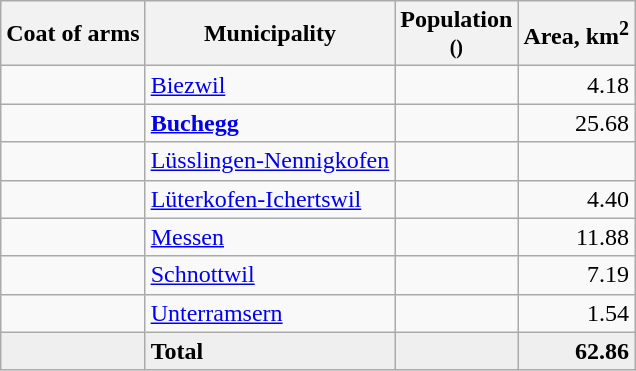<table class="wikitable">
<tr>
<th>Coat of arms</th>
<th>Municipality</th>
<th>Population<br><small>()</small></th>
<th>Area, km<sup>2</sup></th>
</tr>
<tr>
<td align="center"></td>
<td><a href='#'>Biezwil</a></td>
<td align="center"></td>
<td align="right">4.18</td>
</tr>
<tr>
<td align="center"></td>
<td><strong><a href='#'>Buchegg</a></strong></td>
<td align="center"></td>
<td align="right">25.68</td>
</tr>
<tr>
<td align="center"></td>
<td><a href='#'>Lüsslingen-Nennigkofen</a></td>
<td align="center"></td>
<td align="right"></td>
</tr>
<tr>
<td align="center"></td>
<td><a href='#'>Lüterkofen-Ichertswil</a></td>
<td align="center"></td>
<td align="right">4.40</td>
</tr>
<tr>
<td align="center"></td>
<td><a href='#'>Messen</a></td>
<td align="center"></td>
<td align="right">11.88</td>
</tr>
<tr>
<td align="center"></td>
<td><a href='#'>Schnottwil</a></td>
<td align="center"></td>
<td align="right">7.19</td>
</tr>
<tr>
<td align="center"></td>
<td><a href='#'>Unterramsern</a></td>
<td align="center"></td>
<td align="right">1.54</td>
</tr>
<tr style="background-color:#EFEFEF;">
<td align="center"></td>
<td bgcolor="#EFEFEF"><strong>Total</strong></td>
<td bgcolor="#EFEFEF" align="center"><strong></strong></td>
<td bgcolor="#EFEFEF" align="right"><strong>62.86</strong></td>
</tr>
</table>
